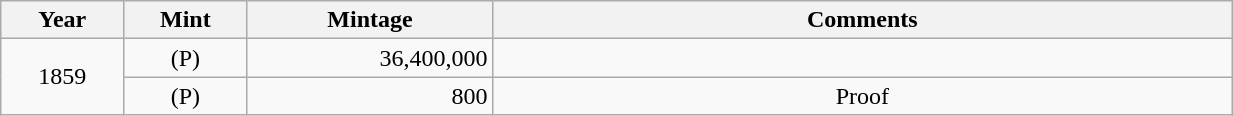<table class="wikitable sortable" style="min-width:65%; text-align:center;">
<tr>
<th width="10%">Year</th>
<th width="10%">Mint</th>
<th width="20%">Mintage</th>
<th width="60%">Comments</th>
</tr>
<tr>
<td rowspan="2">1859</td>
<td>(P)</td>
<td align="right">36,400,000</td>
<td></td>
</tr>
<tr>
<td>(P)</td>
<td align="right">800</td>
<td>Proof</td>
</tr>
</table>
